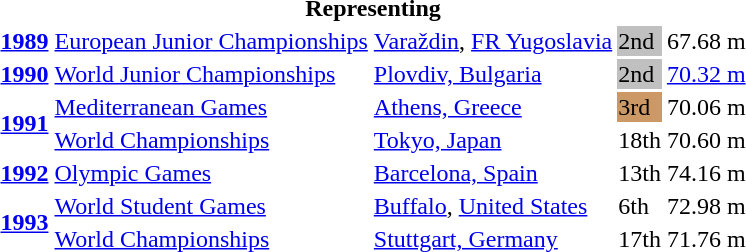<table>
<tr>
<th colspan="5">Representing </th>
</tr>
<tr>
<td><strong><a href='#'>1989</a></strong></td>
<td><a href='#'>European Junior Championships</a></td>
<td><a href='#'>Varaždin</a>, <a href='#'>FR Yugoslavia</a></td>
<td bgcolor="silver">2nd</td>
<td>67.68 m</td>
</tr>
<tr>
<td><strong><a href='#'>1990</a></strong></td>
<td><a href='#'>World Junior Championships</a></td>
<td><a href='#'>Plovdiv, Bulgaria</a></td>
<td bgcolor="silver">2nd</td>
<td><a href='#'>70.32 m</a></td>
</tr>
<tr>
<td rowspan=2><strong><a href='#'>1991</a></strong></td>
<td><a href='#'>Mediterranean Games</a></td>
<td><a href='#'>Athens, Greece</a></td>
<td bgcolor="cc9966">3rd</td>
<td>70.06 m</td>
</tr>
<tr>
<td><a href='#'>World Championships</a></td>
<td><a href='#'>Tokyo, Japan</a></td>
<td>18th</td>
<td>70.60 m</td>
</tr>
<tr>
<td><strong><a href='#'>1992</a></strong></td>
<td><a href='#'>Olympic Games</a></td>
<td><a href='#'>Barcelona, Spain</a></td>
<td>13th</td>
<td>74.16 m</td>
</tr>
<tr>
<td rowspan=2><strong><a href='#'>1993</a></strong></td>
<td><a href='#'>World Student Games</a></td>
<td><a href='#'>Buffalo</a>, <a href='#'>United States</a></td>
<td>6th</td>
<td>72.98 m</td>
</tr>
<tr>
<td><a href='#'>World Championships</a></td>
<td><a href='#'>Stuttgart, Germany</a></td>
<td>17th</td>
<td>71.76 m</td>
</tr>
</table>
